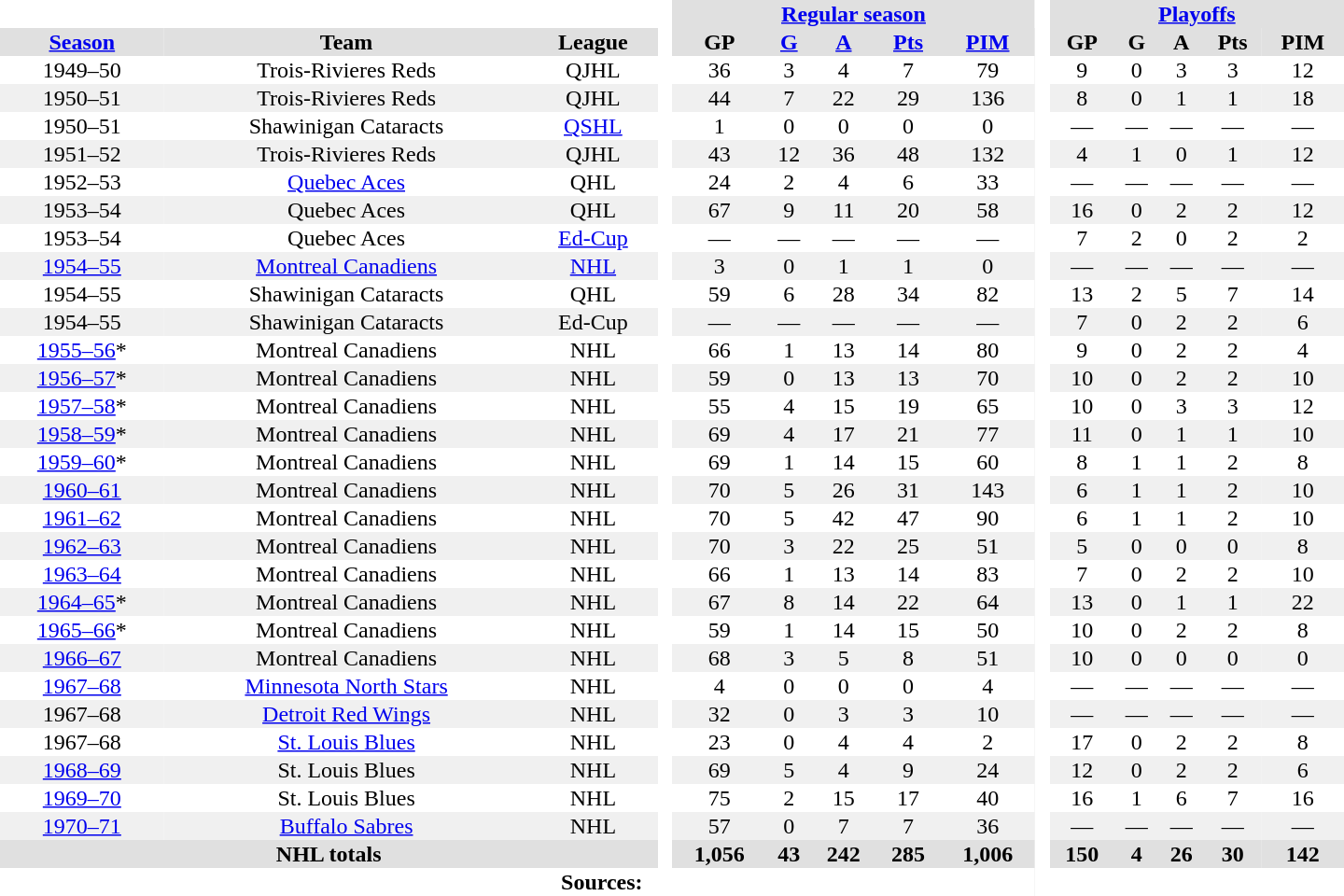<table border="0" cellpadding="1" cellspacing="0" style="text-align:center; width:60em">
<tr bgcolor="#e0e0e0">
<th colspan="3" bgcolor="#ffffff"> </th>
<th rowspan="99" bgcolor="#ffffff"> </th>
<th colspan="5"><a href='#'>Regular season</a></th>
<th rowspan="99" bgcolor="#ffffff"> </th>
<th colspan="5"><a href='#'>Playoffs</a></th>
</tr>
<tr bgcolor="#e0e0e0">
<th><a href='#'>Season</a></th>
<th>Team</th>
<th>League</th>
<th>GP</th>
<th><a href='#'>G</a></th>
<th><a href='#'>A</a></th>
<th><a href='#'>Pts</a></th>
<th><a href='#'>PIM</a></th>
<th>GP</th>
<th>G</th>
<th>A</th>
<th>Pts</th>
<th>PIM</th>
</tr>
<tr>
<td>1949–50</td>
<td>Trois-Rivieres Reds</td>
<td>QJHL</td>
<td>36</td>
<td>3</td>
<td>4</td>
<td>7</td>
<td>79</td>
<td>9</td>
<td>0</td>
<td>3</td>
<td>3</td>
<td>12</td>
</tr>
<tr bgcolor="#f0f0f0">
<td>1950–51</td>
<td>Trois-Rivieres Reds</td>
<td>QJHL</td>
<td>44</td>
<td>7</td>
<td>22</td>
<td>29</td>
<td>136</td>
<td>8</td>
<td>0</td>
<td>1</td>
<td>1</td>
<td>18</td>
</tr>
<tr>
<td>1950–51</td>
<td>Shawinigan Cataracts</td>
<td><a href='#'>QSHL</a></td>
<td>1</td>
<td>0</td>
<td>0</td>
<td>0</td>
<td>0</td>
<td>—</td>
<td>—</td>
<td>—</td>
<td>—</td>
<td>—</td>
</tr>
<tr bgcolor="#f0f0f0">
<td>1951–52</td>
<td>Trois-Rivieres Reds</td>
<td>QJHL</td>
<td>43</td>
<td>12</td>
<td>36</td>
<td>48</td>
<td>132</td>
<td>4</td>
<td>1</td>
<td>0</td>
<td>1</td>
<td>12</td>
</tr>
<tr>
<td>1952–53</td>
<td><a href='#'>Quebec Aces</a></td>
<td>QHL</td>
<td>24</td>
<td>2</td>
<td>4</td>
<td>6</td>
<td>33</td>
<td>—</td>
<td>—</td>
<td>—</td>
<td>—</td>
<td>—</td>
</tr>
<tr bgcolor="#f0f0f0">
<td>1953–54</td>
<td>Quebec Aces</td>
<td>QHL</td>
<td>67</td>
<td>9</td>
<td>11</td>
<td>20</td>
<td>58</td>
<td>16</td>
<td>0</td>
<td>2</td>
<td>2</td>
<td>12</td>
</tr>
<tr>
<td>1953–54</td>
<td>Quebec Aces</td>
<td><a href='#'>Ed-Cup</a></td>
<td>—</td>
<td>—</td>
<td>—</td>
<td>—</td>
<td>—</td>
<td>7</td>
<td>2</td>
<td>0</td>
<td>2</td>
<td>2</td>
</tr>
<tr bgcolor="#f0f0f0">
<td><a href='#'>1954–55</a></td>
<td><a href='#'>Montreal Canadiens</a></td>
<td><a href='#'>NHL</a></td>
<td>3</td>
<td>0</td>
<td>1</td>
<td>1</td>
<td>0</td>
<td>—</td>
<td>—</td>
<td>—</td>
<td>—</td>
<td>—</td>
</tr>
<tr>
<td>1954–55</td>
<td>Shawinigan Cataracts</td>
<td>QHL</td>
<td>59</td>
<td>6</td>
<td>28</td>
<td>34</td>
<td>82</td>
<td>13</td>
<td>2</td>
<td>5</td>
<td>7</td>
<td>14</td>
</tr>
<tr bgcolor="#f0f0f0">
<td>1954–55</td>
<td>Shawinigan Cataracts</td>
<td>Ed-Cup</td>
<td>—</td>
<td>—</td>
<td>—</td>
<td>—</td>
<td>—</td>
<td>7</td>
<td>0</td>
<td>2</td>
<td>2</td>
<td>6</td>
</tr>
<tr>
<td><a href='#'>1955–56</a>*</td>
<td>Montreal Canadiens</td>
<td>NHL</td>
<td>66</td>
<td>1</td>
<td>13</td>
<td>14</td>
<td>80</td>
<td>9</td>
<td>0</td>
<td>2</td>
<td>2</td>
<td>4</td>
</tr>
<tr bgcolor="#f0f0f0">
<td><a href='#'>1956–57</a>*</td>
<td>Montreal Canadiens</td>
<td>NHL</td>
<td>59</td>
<td>0</td>
<td>13</td>
<td>13</td>
<td>70</td>
<td>10</td>
<td>0</td>
<td>2</td>
<td>2</td>
<td>10</td>
</tr>
<tr>
<td><a href='#'>1957–58</a>*</td>
<td>Montreal Canadiens</td>
<td>NHL</td>
<td>55</td>
<td>4</td>
<td>15</td>
<td>19</td>
<td>65</td>
<td>10</td>
<td>0</td>
<td>3</td>
<td>3</td>
<td>12</td>
</tr>
<tr bgcolor="#f0f0f0">
<td><a href='#'>1958–59</a>*</td>
<td>Montreal Canadiens</td>
<td>NHL</td>
<td>69</td>
<td>4</td>
<td>17</td>
<td>21</td>
<td>77</td>
<td>11</td>
<td>0</td>
<td>1</td>
<td>1</td>
<td>10</td>
</tr>
<tr>
<td><a href='#'>1959–60</a>*</td>
<td>Montreal Canadiens</td>
<td>NHL</td>
<td>69</td>
<td>1</td>
<td>14</td>
<td>15</td>
<td>60</td>
<td>8</td>
<td>1</td>
<td>1</td>
<td>2</td>
<td>8</td>
</tr>
<tr bgcolor="#f0f0f0">
<td><a href='#'>1960–61</a></td>
<td>Montreal Canadiens</td>
<td>NHL</td>
<td>70</td>
<td>5</td>
<td>26</td>
<td>31</td>
<td>143</td>
<td>6</td>
<td>1</td>
<td>1</td>
<td>2</td>
<td>10</td>
</tr>
<tr>
<td><a href='#'>1961–62</a></td>
<td>Montreal Canadiens</td>
<td>NHL</td>
<td>70</td>
<td>5</td>
<td>42</td>
<td>47</td>
<td>90</td>
<td>6</td>
<td>1</td>
<td>1</td>
<td>2</td>
<td>10</td>
</tr>
<tr bgcolor="#f0f0f0">
<td><a href='#'>1962–63</a></td>
<td>Montreal Canadiens</td>
<td>NHL</td>
<td>70</td>
<td>3</td>
<td>22</td>
<td>25</td>
<td>51</td>
<td>5</td>
<td>0</td>
<td>0</td>
<td>0</td>
<td>8</td>
</tr>
<tr>
<td><a href='#'>1963–64</a></td>
<td>Montreal Canadiens</td>
<td>NHL</td>
<td>66</td>
<td>1</td>
<td>13</td>
<td>14</td>
<td>83</td>
<td>7</td>
<td>0</td>
<td>2</td>
<td>2</td>
<td>10</td>
</tr>
<tr bgcolor="#f0f0f0">
<td><a href='#'>1964–65</a>*</td>
<td>Montreal Canadiens</td>
<td>NHL</td>
<td>67</td>
<td>8</td>
<td>14</td>
<td>22</td>
<td>64</td>
<td>13</td>
<td>0</td>
<td>1</td>
<td>1</td>
<td>22</td>
</tr>
<tr>
<td><a href='#'>1965–66</a>*</td>
<td>Montreal Canadiens</td>
<td>NHL</td>
<td>59</td>
<td>1</td>
<td>14</td>
<td>15</td>
<td>50</td>
<td>10</td>
<td>0</td>
<td>2</td>
<td>2</td>
<td>8</td>
</tr>
<tr bgcolor="#f0f0f0">
<td><a href='#'>1966–67</a></td>
<td>Montreal Canadiens</td>
<td>NHL</td>
<td>68</td>
<td>3</td>
<td>5</td>
<td>8</td>
<td>51</td>
<td>10</td>
<td>0</td>
<td>0</td>
<td>0</td>
<td>0</td>
</tr>
<tr>
<td><a href='#'>1967–68</a></td>
<td><a href='#'>Minnesota North Stars</a></td>
<td>NHL</td>
<td>4</td>
<td>0</td>
<td>0</td>
<td>0</td>
<td>4</td>
<td>—</td>
<td>—</td>
<td>—</td>
<td>—</td>
<td>—</td>
</tr>
<tr bgcolor="#f0f0f0">
<td>1967–68</td>
<td><a href='#'>Detroit Red Wings</a></td>
<td>NHL</td>
<td>32</td>
<td>0</td>
<td>3</td>
<td>3</td>
<td>10</td>
<td>—</td>
<td>—</td>
<td>—</td>
<td>—</td>
<td>—</td>
</tr>
<tr>
<td>1967–68</td>
<td><a href='#'>St. Louis Blues</a></td>
<td>NHL</td>
<td>23</td>
<td>0</td>
<td>4</td>
<td>4</td>
<td>2</td>
<td>17</td>
<td>0</td>
<td>2</td>
<td>2</td>
<td>8</td>
</tr>
<tr bgcolor="#f0f0f0">
<td><a href='#'>1968–69</a></td>
<td>St. Louis Blues</td>
<td>NHL</td>
<td>69</td>
<td>5</td>
<td>4</td>
<td>9</td>
<td>24</td>
<td>12</td>
<td>0</td>
<td>2</td>
<td>2</td>
<td>6</td>
</tr>
<tr>
<td><a href='#'>1969–70</a></td>
<td>St. Louis Blues</td>
<td>NHL</td>
<td>75</td>
<td>2</td>
<td>15</td>
<td>17</td>
<td>40</td>
<td>16</td>
<td>1</td>
<td>6</td>
<td>7</td>
<td>16</td>
</tr>
<tr bgcolor="#f0f0f0">
<td><a href='#'>1970–71</a></td>
<td><a href='#'>Buffalo Sabres</a></td>
<td>NHL</td>
<td>57</td>
<td>0</td>
<td>7</td>
<td>7</td>
<td>36</td>
<td>—</td>
<td>—</td>
<td>—</td>
<td>—</td>
<td>—</td>
</tr>
<tr bgcolor="#e0e0e0">
<th colspan="3">NHL totals</th>
<th>1,056</th>
<th>43</th>
<th>242</th>
<th>285</th>
<th>1,006</th>
<th>150</th>
<th>4</th>
<th>26</th>
<th>30</th>
<th>142</th>
</tr>
<tr>
<td colspan="13" style="text-align: center;"><strong>Sources:</strong></td>
</tr>
</table>
